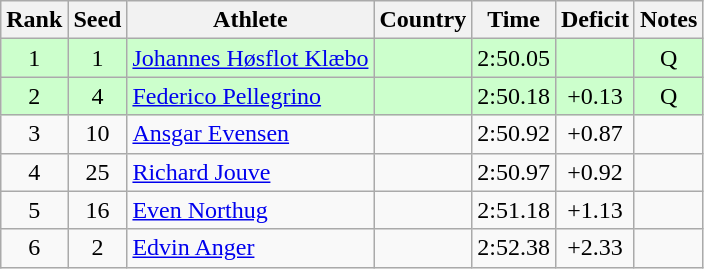<table class="wikitable sortable" style="text-align:center">
<tr>
<th>Rank</th>
<th>Seed</th>
<th>Athlete</th>
<th>Country</th>
<th>Time</th>
<th>Deficit</th>
<th>Notes</th>
</tr>
<tr bgcolor=ccffcc>
<td>1</td>
<td>1</td>
<td align=left><a href='#'>Johannes Høsflot Klæbo</a></td>
<td align=left></td>
<td>2:50.05</td>
<td></td>
<td>Q</td>
</tr>
<tr bgcolor=ccffcc>
<td>2</td>
<td>4</td>
<td align=left><a href='#'>Federico Pellegrino</a></td>
<td align=left></td>
<td>2:50.18</td>
<td>+0.13</td>
<td>Q</td>
</tr>
<tr>
<td>3</td>
<td>10</td>
<td align=left><a href='#'>Ansgar Evensen</a></td>
<td align=left></td>
<td>2:50.92</td>
<td>+0.87</td>
<td></td>
</tr>
<tr>
<td>4</td>
<td>25</td>
<td align=left><a href='#'>Richard Jouve</a></td>
<td align=left></td>
<td>2:50.97</td>
<td>+0.92</td>
<td></td>
</tr>
<tr>
<td>5</td>
<td>16</td>
<td align=left><a href='#'>Even Northug</a></td>
<td align=left></td>
<td>2:51.18</td>
<td>+1.13</td>
<td></td>
</tr>
<tr>
<td>6</td>
<td>2</td>
<td align=left><a href='#'>Edvin Anger</a></td>
<td align=left></td>
<td>2:52.38</td>
<td>+2.33</td>
<td></td>
</tr>
</table>
